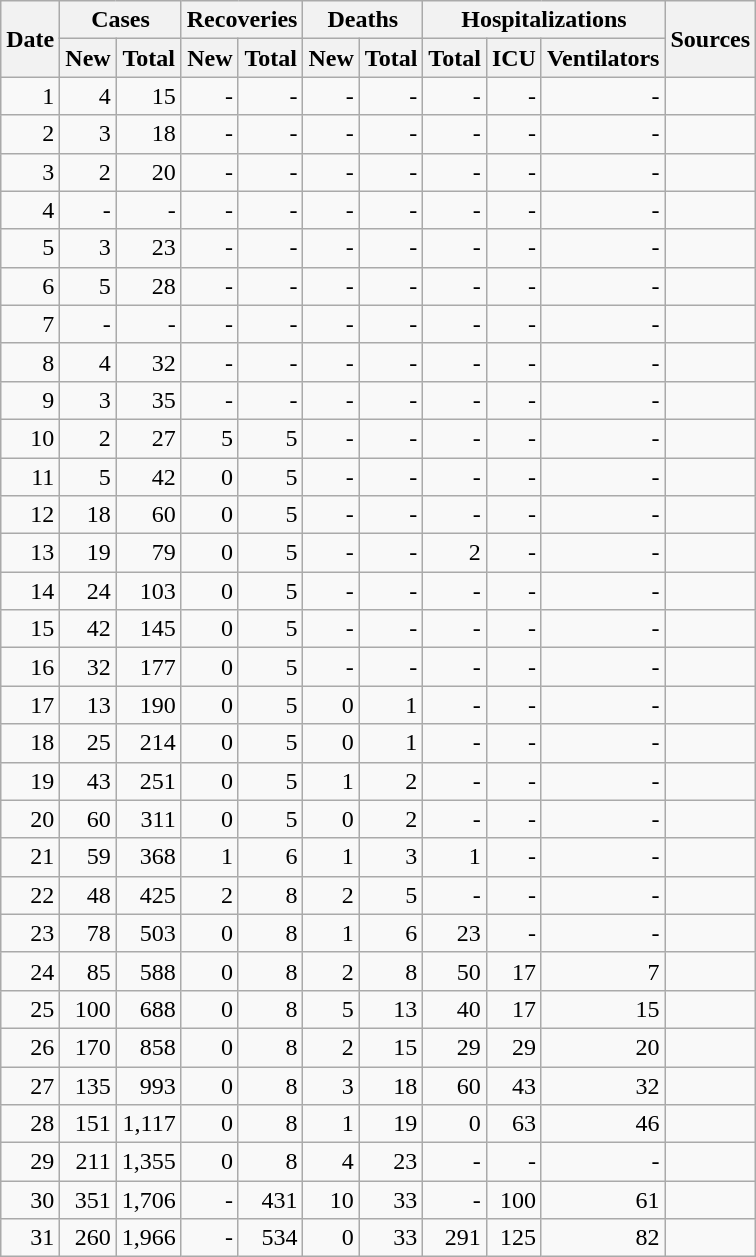<table class="wikitable sortable mw-collapsible mw-collapsed sticky-header-multi sort-under" style="text-align:right;">
<tr>
<th rowspan=2>Date</th>
<th colspan=2>Cases</th>
<th colspan=2>Recoveries</th>
<th colspan=2>Deaths</th>
<th colspan=3>Hospitalizations</th>
<th rowspan=2 class="unsortable">Sources</th>
</tr>
<tr>
<th>New</th>
<th>Total</th>
<th>New</th>
<th>Total</th>
<th>New</th>
<th>Total</th>
<th>Total</th>
<th>ICU</th>
<th>Ventilators</th>
</tr>
<tr>
<td>1</td>
<td>4</td>
<td>15</td>
<td>-</td>
<td>-</td>
<td>-</td>
<td>-</td>
<td>-</td>
<td>-</td>
<td>-</td>
<td></td>
</tr>
<tr>
<td>2</td>
<td>3</td>
<td>18</td>
<td>-</td>
<td>-</td>
<td>-</td>
<td>-</td>
<td>-</td>
<td>-</td>
<td>-</td>
<td></td>
</tr>
<tr>
<td>3</td>
<td>2</td>
<td>20</td>
<td>-</td>
<td>-</td>
<td>-</td>
<td>-</td>
<td>-</td>
<td>-</td>
<td>-</td>
<td></td>
</tr>
<tr>
<td>4</td>
<td>-</td>
<td>-</td>
<td>-</td>
<td>-</td>
<td>-</td>
<td>-</td>
<td>-</td>
<td>-</td>
<td>-</td>
<td></td>
</tr>
<tr>
<td>5</td>
<td>3</td>
<td>23</td>
<td>-</td>
<td>-</td>
<td>-</td>
<td>-</td>
<td>-</td>
<td>-</td>
<td>-</td>
<td></td>
</tr>
<tr>
<td>6</td>
<td>5</td>
<td>28</td>
<td>-</td>
<td>-</td>
<td>-</td>
<td>-</td>
<td>-</td>
<td>-</td>
<td>-</td>
<td></td>
</tr>
<tr>
<td>7</td>
<td>-</td>
<td>-</td>
<td>-</td>
<td>-</td>
<td>-</td>
<td>-</td>
<td>-</td>
<td>-</td>
<td>-</td>
<td></td>
</tr>
<tr>
<td>8</td>
<td>4</td>
<td>32</td>
<td>-</td>
<td>-</td>
<td>-</td>
<td>-</td>
<td>-</td>
<td>-</td>
<td>-</td>
<td></td>
</tr>
<tr>
<td>9</td>
<td>3</td>
<td>35</td>
<td>-</td>
<td>-</td>
<td>-</td>
<td>-</td>
<td>-</td>
<td>-</td>
<td>-</td>
<td></td>
</tr>
<tr>
<td>10</td>
<td>2</td>
<td>27</td>
<td>5</td>
<td>5</td>
<td>-</td>
<td>-</td>
<td>-</td>
<td>-</td>
<td>-</td>
<td></td>
</tr>
<tr>
<td>11</td>
<td>5</td>
<td>42</td>
<td>0</td>
<td>5</td>
<td>-</td>
<td>-</td>
<td>-</td>
<td>-</td>
<td>-</td>
<td></td>
</tr>
<tr>
<td>12</td>
<td>18</td>
<td>60</td>
<td>0</td>
<td>5</td>
<td>-</td>
<td>-</td>
<td>-</td>
<td>-</td>
<td>-</td>
<td></td>
</tr>
<tr>
<td>13</td>
<td>19</td>
<td>79</td>
<td>0</td>
<td>5</td>
<td>-</td>
<td>-</td>
<td>2</td>
<td>-</td>
<td>-</td>
<td></td>
</tr>
<tr>
<td>14</td>
<td>24</td>
<td>103</td>
<td>0</td>
<td>5</td>
<td>-</td>
<td>-</td>
<td>-</td>
<td>-</td>
<td>-</td>
<td></td>
</tr>
<tr>
<td>15</td>
<td>42</td>
<td>145</td>
<td>0</td>
<td>5</td>
<td>-</td>
<td>-</td>
<td>-</td>
<td>-</td>
<td>-</td>
<td></td>
</tr>
<tr>
<td>16</td>
<td>32</td>
<td>177</td>
<td>0</td>
<td>5</td>
<td>-</td>
<td>-</td>
<td>-</td>
<td>-</td>
<td>-</td>
<td></td>
</tr>
<tr>
<td>17</td>
<td>13</td>
<td>190</td>
<td>0</td>
<td>5</td>
<td>0</td>
<td>1</td>
<td>-</td>
<td>-</td>
<td>-</td>
<td></td>
</tr>
<tr>
<td>18</td>
<td>25</td>
<td>214</td>
<td>0</td>
<td>5</td>
<td>0</td>
<td>1</td>
<td>-</td>
<td>-</td>
<td>-</td>
<td></td>
</tr>
<tr>
<td>19</td>
<td>43</td>
<td>251</td>
<td>0</td>
<td>5</td>
<td>1</td>
<td>2</td>
<td>-</td>
<td>-</td>
<td>-</td>
<td></td>
</tr>
<tr>
<td>20</td>
<td>60</td>
<td>311</td>
<td>0</td>
<td>5</td>
<td>0</td>
<td>2</td>
<td>-</td>
<td>-</td>
<td>-</td>
<td></td>
</tr>
<tr>
<td>21</td>
<td>59</td>
<td>368</td>
<td>1</td>
<td>6</td>
<td>1</td>
<td>3</td>
<td>1</td>
<td>-</td>
<td>-</td>
<td></td>
</tr>
<tr>
<td>22</td>
<td>48</td>
<td>425</td>
<td>2</td>
<td>8</td>
<td>2</td>
<td>5</td>
<td>-</td>
<td>-</td>
<td>-</td>
<td></td>
</tr>
<tr>
<td>23</td>
<td>78</td>
<td>503</td>
<td>0</td>
<td>8</td>
<td>1</td>
<td>6</td>
<td>23</td>
<td>-</td>
<td>-</td>
<td></td>
</tr>
<tr>
<td>24</td>
<td>85</td>
<td>588</td>
<td>0</td>
<td>8</td>
<td>2</td>
<td>8</td>
<td>50</td>
<td>17</td>
<td>7</td>
<td></td>
</tr>
<tr>
<td>25</td>
<td>100</td>
<td>688</td>
<td>0</td>
<td>8</td>
<td>5</td>
<td>13</td>
<td>40</td>
<td>17</td>
<td>15</td>
<td></td>
</tr>
<tr>
<td>26</td>
<td>170</td>
<td>858</td>
<td>0</td>
<td>8</td>
<td>2</td>
<td>15</td>
<td>29</td>
<td>29</td>
<td>20</td>
<td></td>
</tr>
<tr>
<td>27</td>
<td>135</td>
<td>993</td>
<td>0</td>
<td>8</td>
<td>3</td>
<td>18</td>
<td>60</td>
<td>43</td>
<td>32</td>
<td></td>
</tr>
<tr>
<td>28</td>
<td>151</td>
<td>1,117</td>
<td>0</td>
<td>8</td>
<td>1</td>
<td>19</td>
<td>0</td>
<td>63</td>
<td>46</td>
<td></td>
</tr>
<tr>
<td>29</td>
<td>211</td>
<td>1,355</td>
<td>0</td>
<td>8</td>
<td>4</td>
<td>23</td>
<td>-</td>
<td>-</td>
<td>-</td>
<td></td>
</tr>
<tr>
<td>30</td>
<td>351</td>
<td>1,706</td>
<td>-</td>
<td>431</td>
<td>10</td>
<td>33</td>
<td>-</td>
<td>100</td>
<td>61</td>
<td></td>
</tr>
<tr>
<td>31</td>
<td>260</td>
<td>1,966</td>
<td>-</td>
<td>534</td>
<td>0</td>
<td>33</td>
<td>291</td>
<td>125</td>
<td>82</td>
<td></td>
</tr>
</table>
